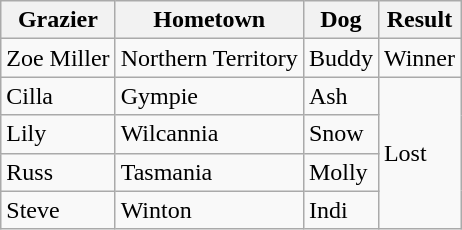<table class="wikitable">
<tr>
<th>Grazier</th>
<th>Hometown</th>
<th>Dog</th>
<th>Result</th>
</tr>
<tr>
<td>Zoe Miller</td>
<td>Northern Territory</td>
<td>Buddy</td>
<td>Winner</td>
</tr>
<tr>
<td>Cilla</td>
<td>Gympie</td>
<td>Ash</td>
<td rowspan=4>Lost</td>
</tr>
<tr>
<td>Lily</td>
<td>Wilcannia</td>
<td>Snow</td>
</tr>
<tr>
<td>Russ</td>
<td>Tasmania</td>
<td>Molly</td>
</tr>
<tr>
<td>Steve</td>
<td>Winton</td>
<td>Indi</td>
</tr>
</table>
